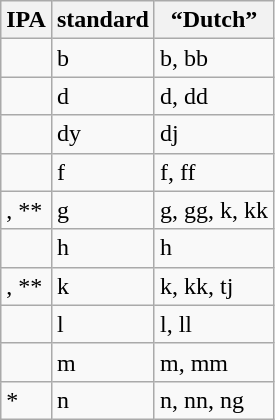<table class="wikitable">
<tr>
<th>IPA</th>
<th>standard</th>
<th>“Dutch”</th>
</tr>
<tr>
<td></td>
<td>b</td>
<td>b, bb</td>
</tr>
<tr>
<td></td>
<td>d</td>
<td>d, dd</td>
</tr>
<tr>
<td></td>
<td>dy</td>
<td>dj</td>
</tr>
<tr>
<td></td>
<td>f</td>
<td>f, ff</td>
</tr>
<tr>
<td>, **</td>
<td>g</td>
<td>g, gg, k, kk</td>
</tr>
<tr>
<td></td>
<td>h</td>
<td>h</td>
</tr>
<tr>
<td>, **</td>
<td>k</td>
<td>k, kk, tj</td>
</tr>
<tr>
<td></td>
<td>l</td>
<td>l, ll</td>
</tr>
<tr>
<td></td>
<td>m</td>
<td>m, mm</td>
</tr>
<tr>
<td>*</td>
<td>n</td>
<td>n, nn, ng</td>
</tr>
</table>
